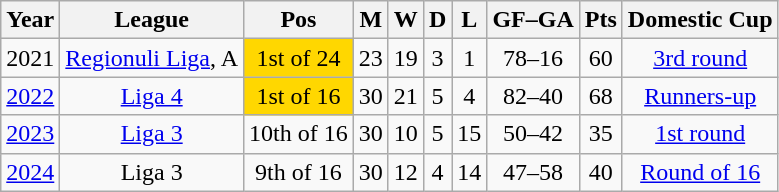<table class="wikitable sortable" style="text-align: center">
<tr>
<th>Year</th>
<th>League</th>
<th>Pos</th>
<th>M</th>
<th>W</th>
<th>D</th>
<th>L</th>
<th>GF–GA</th>
<th>Pts</th>
<th>Domestic Cup</th>
</tr>
<tr>
<td>2021</td>
<td><a href='#'>Regionuli Liga</a>, A</td>
<td bgcolor=Gold>1st of 24</td>
<td>23</td>
<td>19</td>
<td>3</td>
<td>1</td>
<td>78–16</td>
<td>60</td>
<td><a href='#'>3rd round</a></td>
</tr>
<tr>
<td><a href='#'>2022</a></td>
<td><a href='#'>Liga 4</a></td>
<td bgcolor=Gold>1st of 16</td>
<td>30</td>
<td>21</td>
<td>5</td>
<td>4</td>
<td>82–40</td>
<td>68</td>
<td><a href='#'>Runners-up</a></td>
</tr>
<tr>
<td><a href='#'>2023</a></td>
<td><a href='#'>Liga 3</a></td>
<td>10th of 16</td>
<td>30</td>
<td>10</td>
<td>5</td>
<td>15</td>
<td>50–42</td>
<td>35</td>
<td><a href='#'>1st round</a></td>
</tr>
<tr>
<td><a href='#'>2024</a></td>
<td>Liga 3</td>
<td>9th of 16</td>
<td>30</td>
<td>12</td>
<td>4</td>
<td>14</td>
<td>47–58</td>
<td>40</td>
<td><a href='#'>Round of 16</a></td>
</tr>
</table>
